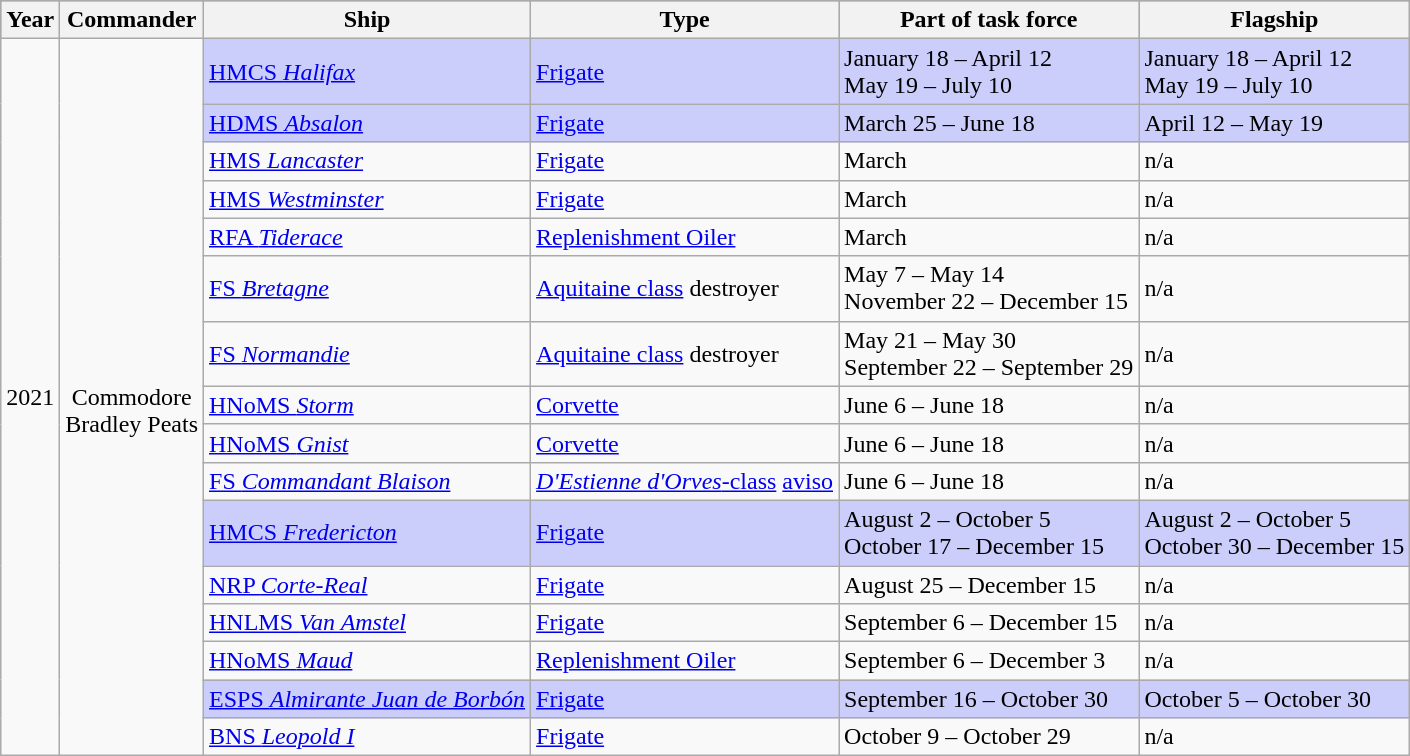<table class="wikitable">
<tr style="font-weight:bold; background-color:#9b9b9b;">
<th>Year</th>
<th>Commander</th>
<th>Ship</th>
<th>Type</th>
<th>Part of task force</th>
<th>Flagship</th>
</tr>
<tr>
<td rowspan="16" style="text-align:center;">2021</td>
<td rowspan="16" style="text-align:center;"><br>Commodore <br>Bradley Peats</td>
<td style="background-color:#cbcefb;"> <a href='#'>HMCS <em>Halifax</em></a></td>
<td style="background-color:#cbcefb;"><a href='#'>Frigate</a></td>
<td style="background-color:#cbcefb;">January 18 – April 12<br>May 19 – July 10</td>
<td style="background-color:#cbcefb;">January 18 – April 12<br>May 19 – July 10</td>
</tr>
<tr>
<td style="background-color:#cbcefb;"> <a href='#'>HDMS <em>Absalon</em></a></td>
<td style="background-color:#cbcefb;"><a href='#'>Frigate</a></td>
<td style="background-color:#cbcefb;">March 25 – June 18</td>
<td style="background-color:#cbcefb;">April 12 – May 19</td>
</tr>
<tr>
<td> <a href='#'>HMS <em>Lancaster</em></a></td>
<td><a href='#'>Frigate</a></td>
<td>March</td>
<td>n/a</td>
</tr>
<tr>
<td> <a href='#'>HMS <em>Westminster</em></a></td>
<td><a href='#'>Frigate</a></td>
<td>March</td>
<td>n/a</td>
</tr>
<tr>
<td> <a href='#'>RFA <em>Tiderace</em></a></td>
<td><a href='#'>Replenishment Oiler</a></td>
<td>March</td>
<td>n/a</td>
</tr>
<tr>
<td> <a href='#'>FS <em>Bretagne</em></a></td>
<td><a href='#'>Aquitaine class</a> destroyer</td>
<td>May 7 – May 14<br>November 22 – December 15</td>
<td>n/a</td>
</tr>
<tr>
<td> <a href='#'>FS <em>Normandie</em></a></td>
<td><a href='#'>Aquitaine class</a> destroyer</td>
<td>May 21 – May 30<br>September 22 – September 29</td>
<td>n/a</td>
</tr>
<tr>
<td> <a href='#'>HNoMS <em>Storm</em></a></td>
<td><a href='#'>Corvette</a></td>
<td>June 6 – June 18</td>
<td>n/a</td>
</tr>
<tr>
<td> <a href='#'>HNoMS <em>Gnist</em></a></td>
<td><a href='#'>Corvette</a></td>
<td>June 6 – June 18</td>
<td>n/a</td>
</tr>
<tr>
<td> <a href='#'>FS <em>Commandant Blaison</em></a></td>
<td><a href='#'><em>D'Estienne d'Orves</em>-class</a> <a href='#'>aviso</a></td>
<td>June 6 – June 18</td>
<td>n/a</td>
</tr>
<tr>
<td style="background-color:#cbcefb;"> <a href='#'>HMCS <em>Fredericton</em></a></td>
<td style="background-color:#cbcefb;"><a href='#'>Frigate</a></td>
<td style="background-color:#cbcefb;">August 2 – October 5<br>October 17 – December 15</td>
<td style="background-color:#cbcefb;">August 2 – October 5<br>October 30 – December 15</td>
</tr>
<tr>
<td> <a href='#'>NRP <em>Corte-Real</em></a></td>
<td><a href='#'>Frigate</a></td>
<td>August 25 – December 15</td>
<td>n/a</td>
</tr>
<tr>
<td> <a href='#'>HNLMS <em>Van Amstel</em></a></td>
<td><a href='#'>Frigate</a></td>
<td>September 6 – December 15</td>
<td>n/a</td>
</tr>
<tr>
<td> <a href='#'>HNoMS <em>Maud</em></a></td>
<td><a href='#'>Replenishment Oiler</a></td>
<td>September 6 – December 3</td>
<td>n/a</td>
</tr>
<tr>
<td style="background-color:#cbcefb;"> <a href='#'>ESPS <em>Almirante Juan de Borbón</em></a></td>
<td style="background-color:#cbcefb;"><a href='#'>Frigate</a></td>
<td style="background-color:#cbcefb;">September 16 – October 30</td>
<td style="background-color:#cbcefb;">October 5 – October 30</td>
</tr>
<tr>
<td> <a href='#'>BNS <em>Leopold I</em></a></td>
<td><a href='#'>Frigate</a></td>
<td>October 9 – October 29</td>
<td>n/a</td>
</tr>
</table>
